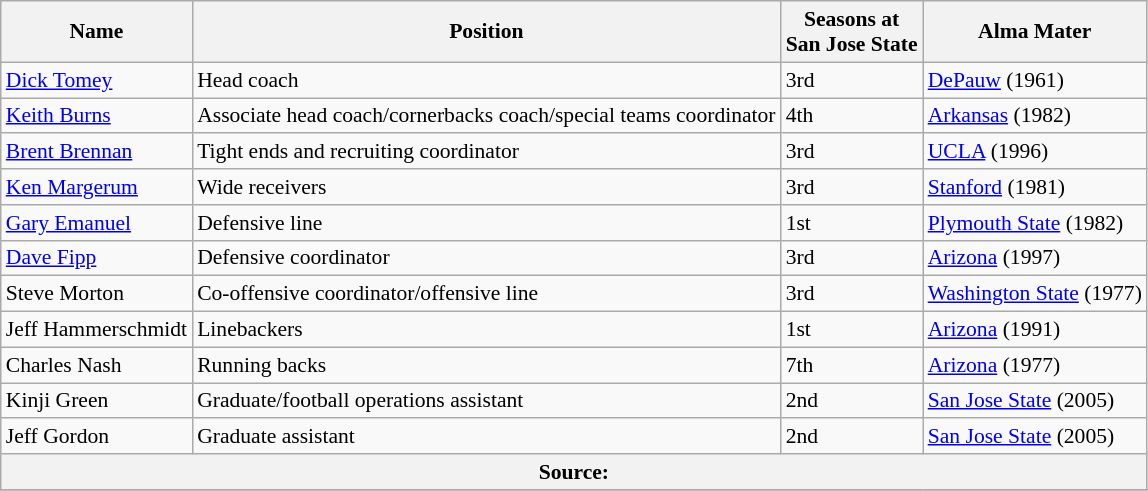<table class="wikitable" border="1" style="font-size:90%;">
<tr>
<th>Name</th>
<th>Position</th>
<th>Seasons at<br>San Jose State</th>
<th>Alma Mater</th>
</tr>
<tr>
<td><a href='#'>Dick Tomey</a></td>
<td>Head coach</td>
<td>3rd</td>
<td><a href='#'>DePauw</a> (1961)</td>
</tr>
<tr>
<td><a href='#'>Keith Burns</a></td>
<td>Associate head coach/cornerbacks coach/special teams coordinator</td>
<td>4th</td>
<td><a href='#'>Arkansas</a> (1982)</td>
</tr>
<tr>
<td><a href='#'>Brent Brennan</a></td>
<td>Tight ends and recruiting coordinator</td>
<td>3rd</td>
<td><a href='#'>UCLA</a> (1996)</td>
</tr>
<tr>
<td><a href='#'>Ken Margerum</a></td>
<td>Wide receivers</td>
<td>3rd</td>
<td><a href='#'>Stanford</a> (1981)</td>
</tr>
<tr>
<td><a href='#'>Gary Emanuel</a></td>
<td>Defensive line</td>
<td>1st</td>
<td><a href='#'>Plymouth State</a> (1982)</td>
</tr>
<tr>
<td><a href='#'>Dave Fipp</a></td>
<td>Defensive coordinator</td>
<td>3rd</td>
<td><a href='#'>Arizona</a> (1997)</td>
</tr>
<tr>
<td>Steve Morton</td>
<td>Co-offensive coordinator/offensive line</td>
<td>3rd</td>
<td><a href='#'>Washington State</a> (1977)</td>
</tr>
<tr>
<td>Jeff Hammerschmidt</td>
<td>Linebackers</td>
<td>1st</td>
<td><a href='#'>Arizona</a> (1991)</td>
</tr>
<tr>
<td>Charles Nash</td>
<td>Running backs</td>
<td>7th</td>
<td><a href='#'>Arizona</a> (1977)</td>
</tr>
<tr>
<td>Kinji Green</td>
<td>Graduate/football operations assistant</td>
<td>2nd</td>
<td><a href='#'>San Jose State</a> (2005)</td>
</tr>
<tr>
<td>Jeff Gordon</td>
<td>Graduate assistant</td>
<td>2nd</td>
<td><a href='#'>San Jose State</a> (2005)</td>
</tr>
<tr>
<th align=center colspan=4>Source:</th>
</tr>
<tr>
</tr>
</table>
